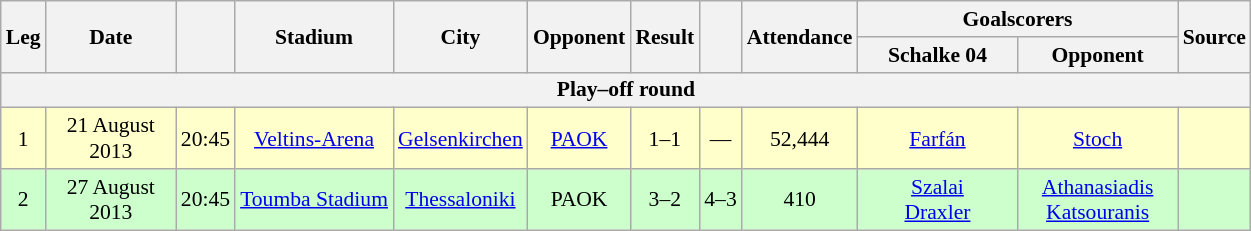<table class="wikitable" style="text-align: center; font-size:90%">
<tr>
<th rowspan="2">Leg</th>
<th rowspan="2" style="width:80px">Date</th>
<th rowspan="2"></th>
<th rowspan="2">Stadium</th>
<th rowspan="2">City</th>
<th rowspan="2">Opponent</th>
<th rowspan="2">Result</th>
<th rowspan="2"></th>
<th rowspan="2">Attendance</th>
<th colspan="2">Goalscorers</th>
<th rowspan="2">Source</th>
</tr>
<tr>
<th style="width:100px">Schalke 04</th>
<th style="width:100px">Opponent</th>
</tr>
<tr>
<th colspan="12">Play–off round</th>
</tr>
<tr style="background:#ffc">
<td>1</td>
<td>21 August 2013</td>
<td>20:45</td>
<td><a href='#'>Veltins-Arena</a></td>
<td><a href='#'>Gelsenkirchen</a></td>
<td><a href='#'>PAOK</a></td>
<td>1–1</td>
<td>—</td>
<td>52,444</td>
<td><a href='#'>Farfán</a> </td>
<td><a href='#'>Stoch</a> </td>
<td></td>
</tr>
<tr style="background:#cfc">
<td>2</td>
<td>27 August 2013</td>
<td>20:45</td>
<td><a href='#'>Toumba Stadium</a></td>
<td><a href='#'>Thessaloniki</a></td>
<td>PAOK</td>
<td>3–2</td>
<td>4–3</td>
<td>410</td>
<td><a href='#'>Szalai</a>  <br> <a href='#'>Draxler</a> </td>
<td><a href='#'>Athanasiadis</a>  <br> <a href='#'>Katsouranis</a> </td>
<td></td>
</tr>
</table>
